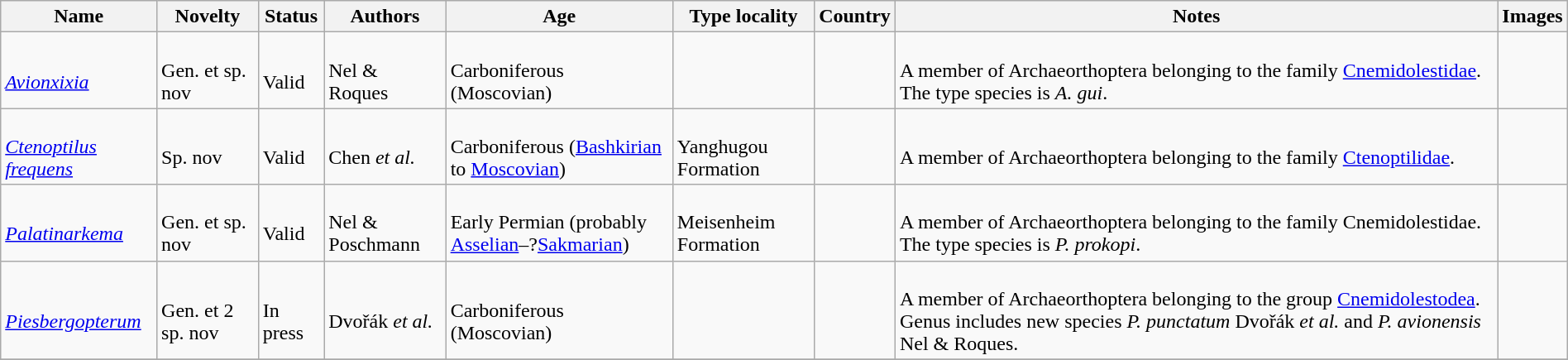<table class="wikitable sortable" align="center" width="100%">
<tr>
<th>Name</th>
<th>Novelty</th>
<th>Status</th>
<th>Authors</th>
<th>Age</th>
<th>Type locality</th>
<th>Country</th>
<th>Notes</th>
<th>Images</th>
</tr>
<tr>
<td><br><em><a href='#'>Avionxixia</a></em></td>
<td><br>Gen. et sp. nov</td>
<td><br>Valid</td>
<td><br>Nel & Roques</td>
<td><br>Carboniferous (Moscovian)</td>
<td></td>
<td><br></td>
<td><br>A member of Archaeorthoptera belonging to the family <a href='#'>Cnemidolestidae</a>. The type species is <em>A. gui</em>.</td>
<td></td>
</tr>
<tr>
<td><br><em><a href='#'>Ctenoptilus frequens</a></em></td>
<td><br>Sp. nov</td>
<td><br>Valid</td>
<td><br>Chen <em>et al.</em></td>
<td><br>Carboniferous (<a href='#'>Bashkirian</a> to <a href='#'>Moscovian</a>)</td>
<td><br>Yanghugou Formation</td>
<td><br></td>
<td><br>A member of Archaeorthoptera belonging to the family <a href='#'>Ctenoptilidae</a>.</td>
<td></td>
</tr>
<tr>
<td><br><em><a href='#'>Palatinarkema</a></em></td>
<td><br>Gen. et sp. nov</td>
<td><br>Valid</td>
<td><br>Nel & Poschmann</td>
<td><br>Early Permian (probably <a href='#'>Asselian</a>–?<a href='#'>Sakmarian</a>)</td>
<td><br>Meisenheim  Formation</td>
<td><br></td>
<td><br>A member of Archaeorthoptera belonging to the family Cnemidolestidae. The type species is <em>P. prokopi</em>.</td>
<td></td>
</tr>
<tr>
<td><br><em><a href='#'>Piesbergopterum</a></em></td>
<td><br>Gen. et 2 sp. nov</td>
<td><br>In press</td>
<td><br>Dvořák <em>et al.</em></td>
<td><br>Carboniferous (Moscovian)</td>
<td></td>
<td><br><br>
</td>
<td><br>A member of Archaeorthoptera belonging to the group <a href='#'>Cnemidolestodea</a>. Genus includes new species <em>P. punctatum</em> Dvořák <em>et al.</em> and <em>P. avionensis</em> Nel & Roques.</td>
<td></td>
</tr>
<tr>
</tr>
</table>
